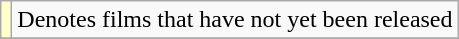<table class="wikitable">
<tr>
<td style="background:#FFFFCC;"></td>
<td>Denotes films that have not yet been released</td>
</tr>
<tr>
</tr>
</table>
